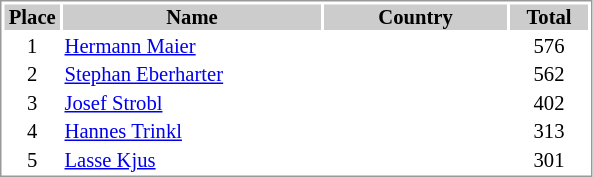<table border="0" style="border: 1px solid #999; background-color:#FFFFFF; text-align:left; font-size:86%; line-height:15px;">
<tr align="center" bgcolor="#CCCCCC">
<th width=35>Place</th>
<th width=170>Name</th>
<th width=120>Country</th>
<th width=50>Total</th>
</tr>
<tr>
<td align=center>1</td>
<td><a href='#'>Hermann Maier</a></td>
<td></td>
<td align=center>576</td>
</tr>
<tr>
<td align=center>2</td>
<td><a href='#'>Stephan Eberharter</a></td>
<td></td>
<td align=center>562</td>
</tr>
<tr>
<td align=center>3</td>
<td><a href='#'>Josef Strobl</a></td>
<td></td>
<td align=center>402</td>
</tr>
<tr>
<td align=center>4</td>
<td><a href='#'>Hannes Trinkl</a></td>
<td></td>
<td align=center>313</td>
</tr>
<tr>
<td align=center>5</td>
<td><a href='#'>Lasse Kjus</a></td>
<td></td>
<td align=center>301</td>
</tr>
</table>
